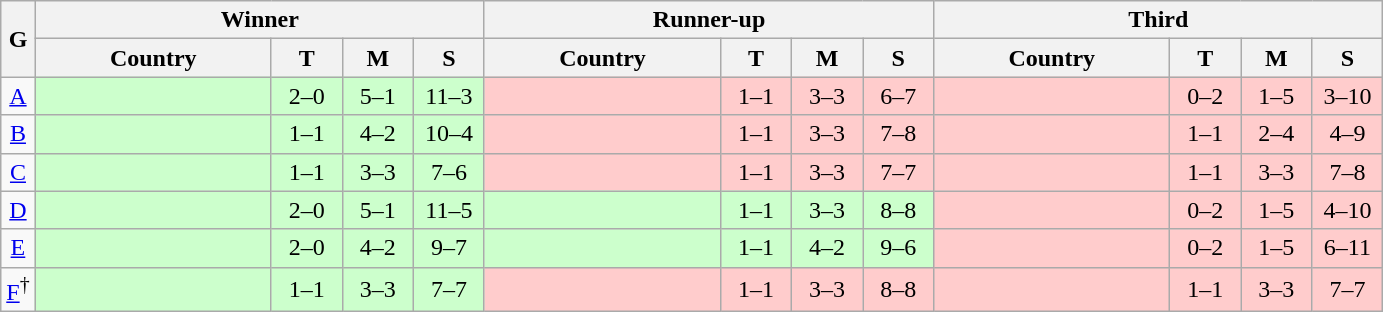<table class="wikitable nowrap" style=text-align:center>
<tr>
<th rowspan=2>G</th>
<th colspan=4>Winner</th>
<th colspan=4>Runner-up</th>
<th colspan=4>Third</th>
</tr>
<tr>
<th width=150>Country</th>
<th width=40>T</th>
<th width=40>M</th>
<th width=40>S</th>
<th width=150>Country</th>
<th width=40>T</th>
<th width=40>M</th>
<th width=40>S</th>
<th width=150>Country</th>
<th width=40>T</th>
<th width=40>M</th>
<th width=40>S</th>
</tr>
<tr>
<td><a href='#'>A</a></td>
<td style=text-align:left;background:#ccffcc><strong></strong></td>
<td style=background:#ccffcc>2–0</td>
<td style=background:#ccffcc>5–1</td>
<td style=background:#ccffcc>11–3</td>
<td style=text-align:left;background:#ffcccc><em></em></td>
<td style=background:#ffcccc>1–1</td>
<td style=background:#ffcccc>3–3</td>
<td style=background:#ffcccc>6–7</td>
<td style=text-align:left;background:#ffcccc><em></em></td>
<td style=background:#ffcccc>0–2</td>
<td style=background:#ffcccc>1–5</td>
<td style=background:#ffcccc>3–10</td>
</tr>
<tr>
<td><a href='#'>B</a></td>
<td style=text-align:left;background:#ccffcc><strong></strong></td>
<td style=background:#ccffcc>1–1</td>
<td style=background:#ccffcc>4–2</td>
<td style=background:#ccffcc>10–4</td>
<td style=text-align:left;background:#ffcccc><em></em></td>
<td style=background:#ffcccc>1–1</td>
<td style=background:#ffcccc>3–3</td>
<td style=background:#ffcccc>7–8</td>
<td style=text-align:left;background:#ffcccc><em></em></td>
<td style=background:#ffcccc>1–1</td>
<td style=background:#ffcccc>2–4</td>
<td style=background:#ffcccc>4–9</td>
</tr>
<tr>
<td><a href='#'>C</a></td>
<td style=text-align:left;background:#ccffcc><strong></strong></td>
<td style=background:#ccffcc>1–1</td>
<td style=background:#ccffcc>3–3</td>
<td style=background:#ccffcc>7–6</td>
<td style=text-align:left;background:#ffcccc><em></em></td>
<td style=background:#ffcccc>1–1</td>
<td style=background:#ffcccc>3–3</td>
<td style=background:#ffcccc>7–7</td>
<td style=text-align:left;background:#ffcccc><em></em></td>
<td style=background:#ffcccc>1–1</td>
<td style=background:#ffcccc>3–3</td>
<td style=background:#ffcccc>7–8</td>
</tr>
<tr>
<td><a href='#'>D</a></td>
<td style=text-align:left;background:#ccffcc><strong></strong></td>
<td style=background:#ccffcc>2–0</td>
<td style=background:#ccffcc>5–1</td>
<td style=background:#ccffcc>11–5</td>
<td style=text-align:left;background:#ccffcc><strong></strong></td>
<td style=background:#ccffcc>1–1</td>
<td style=background:#ccffcc>3–3</td>
<td style=background:#ccffcc>8–8</td>
<td style=text-align:left;background:#ffcccc><em></em></td>
<td style=background:#ffcccc>0–2</td>
<td style=background:#ffcccc>1–5</td>
<td style=background:#ffcccc>4–10</td>
</tr>
<tr>
<td><a href='#'>E</a></td>
<td style=text-align:left;background:#ccffcc><strong></strong></td>
<td style=background:#ccffcc>2–0</td>
<td style=background:#ccffcc>4–2</td>
<td style=background:#ccffcc>9–7</td>
<td style=text-align:left;background:#ccffcc><strong></strong></td>
<td style=background:#ccffcc>1–1</td>
<td style=background:#ccffcc>4–2</td>
<td style=background:#ccffcc>9–6</td>
<td style=text-align:left;background:#ffcccc><em></em></td>
<td style=background:#ffcccc>0–2</td>
<td style=background:#ffcccc>1–5</td>
<td style=background:#ffcccc>6–11</td>
</tr>
<tr>
<td><a href='#'>F</a><sup>†</sup></td>
<td style=text-align:left;background:#ccffcc><strong></strong></td>
<td style=background:#ccffcc>1–1</td>
<td style=background:#ccffcc>3–3</td>
<td style=background:#ccffcc>7–7</td>
<td style=text-align:left;background:#ffcccc><em></em></td>
<td style=background:#ffcccc>1–1</td>
<td style=background:#ffcccc>3–3</td>
<td style=background:#ffcccc>8–8</td>
<td style=text-align:left;background:#ffcccc><em></em></td>
<td style=background:#ffcccc>1–1</td>
<td style=background:#ffcccc>3–3</td>
<td style=background:#ffcccc>7–7</td>
</tr>
</table>
